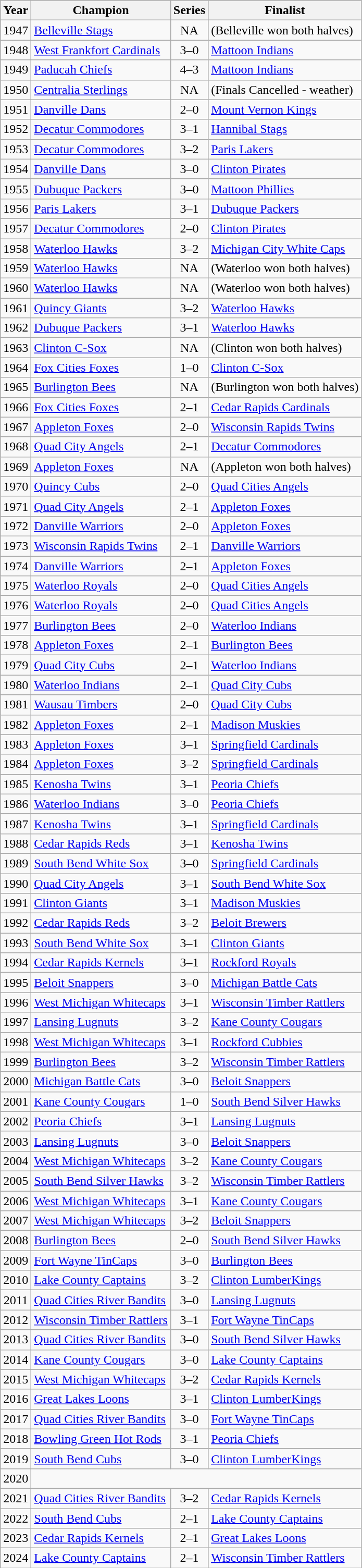<table class="wikitable sortable" style="text-align:center;">
<tr>
<th>Year</th>
<th>Champion</th>
<th class="unsortable">Series</th>
<th>Finalist</th>
</tr>
<tr>
<td>1947</td>
<td align=left><a href='#'>Belleville Stags</a></td>
<td>NA</td>
<td align=left>(Belleville won both halves)</td>
</tr>
<tr>
<td>1948</td>
<td align=left><a href='#'>West Frankfort Cardinals</a></td>
<td>3–0</td>
<td align=left><a href='#'>Mattoon Indians</a></td>
</tr>
<tr>
<td>1949</td>
<td align=left><a href='#'>Paducah Chiefs</a></td>
<td>4–3</td>
<td align=left><a href='#'>Mattoon Indians</a></td>
</tr>
<tr>
<td>1950</td>
<td align=left><a href='#'>Centralia Sterlings</a></td>
<td>NA</td>
<td align=left>(Finals Cancelled - weather)</td>
</tr>
<tr>
<td>1951</td>
<td align=left><a href='#'>Danville Dans</a></td>
<td>2–0</td>
<td align=left><a href='#'>Mount Vernon Kings</a></td>
</tr>
<tr>
<td>1952</td>
<td align=left><a href='#'>Decatur Commodores</a></td>
<td>3–1</td>
<td align=left><a href='#'>Hannibal Stags</a></td>
</tr>
<tr>
<td>1953</td>
<td align=left><a href='#'>Decatur Commodores</a></td>
<td>3–2</td>
<td align=left><a href='#'>Paris Lakers</a></td>
</tr>
<tr>
<td>1954</td>
<td align=left><a href='#'>Danville Dans</a></td>
<td>3–0</td>
<td align=left><a href='#'>Clinton Pirates</a></td>
</tr>
<tr>
<td>1955</td>
<td align=left><a href='#'>Dubuque Packers</a></td>
<td>3–0</td>
<td align=left><a href='#'>Mattoon Phillies</a></td>
</tr>
<tr>
<td>1956</td>
<td align=left><a href='#'>Paris Lakers</a></td>
<td>3–1</td>
<td align=left><a href='#'>Dubuque Packers</a></td>
</tr>
<tr>
<td>1957</td>
<td align=left><a href='#'>Decatur Commodores</a></td>
<td>2–0</td>
<td align=left><a href='#'>Clinton Pirates</a></td>
</tr>
<tr>
<td>1958</td>
<td align=left><a href='#'>Waterloo Hawks</a></td>
<td>3–2</td>
<td align=left><a href='#'>Michigan City White Caps</a></td>
</tr>
<tr>
<td>1959</td>
<td align=left><a href='#'>Waterloo Hawks</a></td>
<td>NA</td>
<td align=left>(Waterloo won both halves)</td>
</tr>
<tr>
<td>1960</td>
<td align=left><a href='#'>Waterloo Hawks</a></td>
<td>NA</td>
<td align=left>(Waterloo won both halves)</td>
</tr>
<tr>
<td>1961</td>
<td align=left><a href='#'>Quincy Giants</a></td>
<td>3–2</td>
<td align=left><a href='#'>Waterloo Hawks</a></td>
</tr>
<tr>
<td>1962</td>
<td align=left><a href='#'>Dubuque Packers</a></td>
<td>3–1</td>
<td align=left><a href='#'>Waterloo Hawks</a></td>
</tr>
<tr>
<td>1963</td>
<td align=left><a href='#'>Clinton C-Sox</a></td>
<td>NA</td>
<td align=left>(Clinton won both halves)</td>
</tr>
<tr>
<td>1964</td>
<td align=left><a href='#'>Fox Cities Foxes</a></td>
<td>1–0</td>
<td align=left><a href='#'>Clinton C-Sox</a></td>
</tr>
<tr>
<td>1965</td>
<td align=left><a href='#'>Burlington Bees</a></td>
<td>NA</td>
<td align=left>(Burlington won both halves)</td>
</tr>
<tr>
<td>1966</td>
<td align=left><a href='#'>Fox Cities Foxes</a></td>
<td>2–1</td>
<td align=left><a href='#'>Cedar Rapids Cardinals</a></td>
</tr>
<tr>
<td>1967</td>
<td align=left><a href='#'>Appleton Foxes</a></td>
<td>2–0</td>
<td align=left><a href='#'>Wisconsin Rapids Twins</a></td>
</tr>
<tr>
<td>1968</td>
<td align=left><a href='#'>Quad City Angels</a></td>
<td>2–1</td>
<td align=left><a href='#'>Decatur Commodores</a></td>
</tr>
<tr>
<td>1969</td>
<td align=left><a href='#'>Appleton Foxes</a></td>
<td>NA</td>
<td align=left>(Appleton won both halves)</td>
</tr>
<tr>
<td>1970</td>
<td align=left><a href='#'>Quincy Cubs</a></td>
<td>2–0</td>
<td align=left><a href='#'>Quad Cities Angels</a></td>
</tr>
<tr>
<td>1971</td>
<td align=left><a href='#'>Quad City Angels</a></td>
<td>2–1</td>
<td align=left><a href='#'>Appleton Foxes</a></td>
</tr>
<tr>
<td>1972</td>
<td align=left><a href='#'>Danville Warriors</a></td>
<td>2–0</td>
<td align=left><a href='#'>Appleton Foxes</a></td>
</tr>
<tr>
<td>1973</td>
<td align=left><a href='#'>Wisconsin Rapids Twins</a></td>
<td>2–1</td>
<td align=left><a href='#'>Danville Warriors</a></td>
</tr>
<tr>
<td>1974</td>
<td align=left><a href='#'>Danville Warriors</a></td>
<td>2–1</td>
<td align=left><a href='#'>Appleton Foxes</a></td>
</tr>
<tr>
<td>1975</td>
<td align=left><a href='#'>Waterloo Royals</a></td>
<td>2–0</td>
<td align=left><a href='#'>Quad Cities Angels</a></td>
</tr>
<tr>
<td>1976</td>
<td align=left><a href='#'>Waterloo Royals</a></td>
<td>2–0</td>
<td align=left><a href='#'>Quad Cities Angels</a></td>
</tr>
<tr>
<td>1977</td>
<td align=left><a href='#'>Burlington Bees</a></td>
<td>2–0</td>
<td align=left><a href='#'>Waterloo Indians</a></td>
</tr>
<tr>
<td>1978</td>
<td align=left><a href='#'>Appleton Foxes</a></td>
<td>2–1</td>
<td align=left><a href='#'>Burlington Bees</a></td>
</tr>
<tr>
<td>1979</td>
<td align=left><a href='#'>Quad City Cubs</a></td>
<td>2–1</td>
<td align=left><a href='#'>Waterloo Indians</a></td>
</tr>
<tr>
<td>1980</td>
<td align=left><a href='#'>Waterloo Indians</a></td>
<td>2–1</td>
<td align=left><a href='#'>Quad City Cubs</a></td>
</tr>
<tr>
<td>1981</td>
<td align=left><a href='#'>Wausau Timbers</a></td>
<td>2–0</td>
<td align=left><a href='#'>Quad City Cubs</a></td>
</tr>
<tr>
<td>1982</td>
<td align=left><a href='#'>Appleton Foxes</a></td>
<td>2–1</td>
<td align=left><a href='#'>Madison Muskies</a></td>
</tr>
<tr>
<td>1983</td>
<td align=left><a href='#'>Appleton Foxes</a></td>
<td>3–1</td>
<td align=left><a href='#'>Springfield Cardinals</a></td>
</tr>
<tr>
<td>1984</td>
<td align=left><a href='#'>Appleton Foxes</a></td>
<td>3–2</td>
<td align=left><a href='#'>Springfield Cardinals</a></td>
</tr>
<tr>
<td>1985</td>
<td align=left><a href='#'>Kenosha Twins</a></td>
<td>3–1</td>
<td align=left><a href='#'>Peoria Chiefs</a></td>
</tr>
<tr>
<td>1986</td>
<td align=left><a href='#'>Waterloo Indians</a></td>
<td>3–0</td>
<td align=left><a href='#'>Peoria Chiefs</a></td>
</tr>
<tr>
<td>1987</td>
<td align=left><a href='#'>Kenosha Twins</a></td>
<td>3–1</td>
<td align=left><a href='#'>Springfield Cardinals</a></td>
</tr>
<tr>
<td>1988</td>
<td align=left><a href='#'>Cedar Rapids Reds</a></td>
<td>3–1</td>
<td align=left><a href='#'>Kenosha Twins</a></td>
</tr>
<tr>
<td>1989</td>
<td align=left><a href='#'>South Bend White Sox</a></td>
<td>3–0</td>
<td align=left><a href='#'>Springfield Cardinals</a></td>
</tr>
<tr>
<td>1990</td>
<td align=left><a href='#'>Quad City Angels</a></td>
<td>3–1</td>
<td align=left><a href='#'>South Bend White Sox</a></td>
</tr>
<tr>
<td>1991</td>
<td align=left><a href='#'>Clinton Giants</a></td>
<td>3–1</td>
<td align=left><a href='#'>Madison Muskies</a></td>
</tr>
<tr>
<td>1992</td>
<td align=left><a href='#'>Cedar Rapids Reds</a></td>
<td>3–2</td>
<td align=left><a href='#'>Beloit Brewers</a></td>
</tr>
<tr>
<td>1993</td>
<td align=left><a href='#'>South Bend White Sox</a></td>
<td>3–1</td>
<td align=left><a href='#'>Clinton Giants</a></td>
</tr>
<tr>
<td>1994</td>
<td align=left><a href='#'>Cedar Rapids Kernels</a></td>
<td>3–1</td>
<td align=left><a href='#'>Rockford Royals</a></td>
</tr>
<tr>
<td>1995</td>
<td align=left><a href='#'>Beloit Snappers</a></td>
<td>3–0</td>
<td align=left><a href='#'>Michigan Battle Cats</a></td>
</tr>
<tr>
<td>1996</td>
<td align=left><a href='#'>West Michigan Whitecaps</a></td>
<td>3–1</td>
<td align=left><a href='#'>Wisconsin Timber Rattlers</a></td>
</tr>
<tr>
<td>1997</td>
<td align=left><a href='#'>Lansing Lugnuts</a></td>
<td>3–2</td>
<td align=left><a href='#'>Kane County Cougars</a></td>
</tr>
<tr>
<td>1998</td>
<td align=left><a href='#'>West Michigan Whitecaps</a></td>
<td>3–1</td>
<td align=left><a href='#'>Rockford Cubbies</a></td>
</tr>
<tr>
<td>1999</td>
<td align=left><a href='#'>Burlington Bees</a></td>
<td>3–2</td>
<td align=left><a href='#'>Wisconsin Timber Rattlers</a></td>
</tr>
<tr>
<td>2000</td>
<td align=left><a href='#'>Michigan Battle Cats</a></td>
<td>3–0</td>
<td align=left><a href='#'>Beloit Snappers</a></td>
</tr>
<tr>
<td>2001</td>
<td align=left><a href='#'>Kane County Cougars</a></td>
<td>1–0</td>
<td align=left><a href='#'>South Bend Silver Hawks</a></td>
</tr>
<tr>
<td>2002</td>
<td align=left><a href='#'>Peoria Chiefs</a></td>
<td>3–1</td>
<td align=left><a href='#'>Lansing Lugnuts</a></td>
</tr>
<tr>
<td>2003</td>
<td align=left><a href='#'>Lansing Lugnuts</a></td>
<td>3–0</td>
<td align=left><a href='#'>Beloit Snappers</a></td>
</tr>
<tr>
<td>2004</td>
<td align=left><a href='#'>West Michigan Whitecaps</a></td>
<td>3–2</td>
<td align=left><a href='#'>Kane County Cougars</a></td>
</tr>
<tr>
<td>2005</td>
<td align=left><a href='#'>South Bend Silver Hawks</a></td>
<td>3–2</td>
<td align=left><a href='#'>Wisconsin Timber Rattlers</a></td>
</tr>
<tr>
<td>2006</td>
<td align=left><a href='#'>West Michigan Whitecaps</a></td>
<td>3–1</td>
<td align=left><a href='#'>Kane County Cougars</a></td>
</tr>
<tr>
<td>2007</td>
<td align=left><a href='#'>West Michigan Whitecaps</a></td>
<td>3–2</td>
<td align=left><a href='#'>Beloit Snappers</a></td>
</tr>
<tr>
<td>2008</td>
<td align=left><a href='#'>Burlington Bees</a></td>
<td>2–0</td>
<td align=left><a href='#'>South Bend Silver Hawks</a></td>
</tr>
<tr>
<td>2009</td>
<td align=left><a href='#'>Fort Wayne TinCaps</a></td>
<td>3–0</td>
<td align=left><a href='#'>Burlington Bees</a></td>
</tr>
<tr>
<td>2010</td>
<td align=left><a href='#'>Lake County Captains</a></td>
<td>3–2</td>
<td align=left><a href='#'>Clinton LumberKings</a></td>
</tr>
<tr>
<td>2011</td>
<td align=left><a href='#'>Quad Cities River Bandits</a></td>
<td>3–0</td>
<td align=left><a href='#'>Lansing Lugnuts</a></td>
</tr>
<tr>
<td>2012</td>
<td align=left><a href='#'>Wisconsin Timber Rattlers</a></td>
<td>3–1</td>
<td align=left><a href='#'>Fort Wayne TinCaps</a></td>
</tr>
<tr>
<td>2013</td>
<td align=left><a href='#'>Quad Cities River Bandits</a></td>
<td>3–0</td>
<td align=left><a href='#'>South Bend Silver Hawks</a></td>
</tr>
<tr>
<td>2014</td>
<td align=left><a href='#'>Kane County Cougars</a></td>
<td>3–0</td>
<td align=left><a href='#'>Lake County Captains</a></td>
</tr>
<tr>
<td>2015</td>
<td align=left><a href='#'>West Michigan Whitecaps</a></td>
<td>3–2</td>
<td align=left><a href='#'>Cedar Rapids Kernels</a></td>
</tr>
<tr>
<td>2016</td>
<td align=left><a href='#'>Great Lakes Loons</a></td>
<td>3–1</td>
<td align=left><a href='#'>Clinton LumberKings</a></td>
</tr>
<tr>
<td>2017</td>
<td align=left><a href='#'>Quad Cities River Bandits</a></td>
<td>3–0</td>
<td align=left><a href='#'>Fort Wayne TinCaps</a></td>
</tr>
<tr>
<td>2018</td>
<td align=left><a href='#'>Bowling Green Hot Rods</a></td>
<td>3–1</td>
<td align=left><a href='#'>Peoria Chiefs</a></td>
</tr>
<tr>
<td>2019</td>
<td align=left><a href='#'>South Bend Cubs</a></td>
<td>3–0</td>
<td align=left><a href='#'>Clinton LumberKings</a></td>
</tr>
<tr>
<td>2020</td>
<td align=center colspan="3"></td>
</tr>
<tr>
<td>2021</td>
<td align=left><a href='#'>Quad Cities River Bandits</a></td>
<td>3–2</td>
<td align=left><a href='#'>Cedar Rapids Kernels</a></td>
</tr>
<tr>
<td>2022</td>
<td align=left><a href='#'>South Bend Cubs</a></td>
<td>2–1</td>
<td align=left><a href='#'>Lake County Captains</a></td>
</tr>
<tr>
<td>2023</td>
<td align=left><a href='#'>Cedar Rapids Kernels</a></td>
<td>2–1</td>
<td align=left><a href='#'>Great Lakes Loons</a></td>
</tr>
<tr>
<td>2024</td>
<td align=left><a href='#'>Lake County Captains</a></td>
<td>2–1</td>
<td align=left><a href='#'>Wisconsin Timber Rattlers</a></td>
</tr>
</table>
